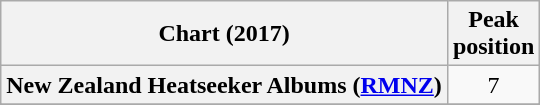<table class="wikitable sortable plainrowheaders" style="text-align:center">
<tr>
<th scope="col">Chart (2017)</th>
<th scope="col">Peak<br> position</th>
</tr>
<tr>
<th scope="row">New Zealand Heatseeker Albums (<a href='#'>RMNZ</a>)</th>
<td>7</td>
</tr>
<tr>
</tr>
<tr>
</tr>
</table>
